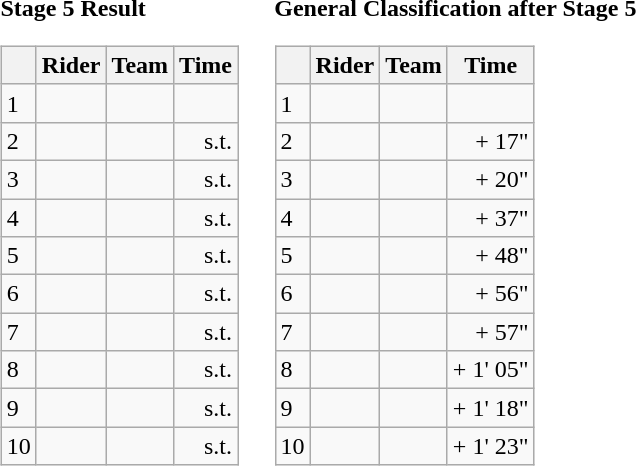<table>
<tr>
<td><strong>Stage 5 Result</strong><br><table class="wikitable">
<tr>
<th></th>
<th>Rider</th>
<th>Team</th>
<th>Time</th>
</tr>
<tr>
<td>1</td>
<td></td>
<td></td>
<td align="right"></td>
</tr>
<tr>
<td>2</td>
<td></td>
<td></td>
<td align="right">s.t.</td>
</tr>
<tr>
<td>3</td>
<td></td>
<td></td>
<td align="right">s.t.</td>
</tr>
<tr>
<td>4</td>
<td></td>
<td></td>
<td align="right">s.t.</td>
</tr>
<tr>
<td>5</td>
<td></td>
<td></td>
<td align="right">s.t.</td>
</tr>
<tr>
<td>6</td>
<td></td>
<td></td>
<td align="right">s.t.</td>
</tr>
<tr>
<td>7</td>
<td></td>
<td></td>
<td align="right">s.t.</td>
</tr>
<tr>
<td>8</td>
<td> </td>
<td></td>
<td align="right">s.t.</td>
</tr>
<tr>
<td>9</td>
<td> </td>
<td></td>
<td align="right">s.t.</td>
</tr>
<tr>
<td>10</td>
<td></td>
<td></td>
<td align="right">s.t.</td>
</tr>
</table>
</td>
<td></td>
<td><strong>General Classification after Stage 5</strong><br><table class="wikitable">
<tr>
<th></th>
<th>Rider</th>
<th>Team</th>
<th>Time</th>
</tr>
<tr>
<td>1</td>
<td> </td>
<td></td>
<td align="right"></td>
</tr>
<tr>
<td>2</td>
<td> </td>
<td></td>
<td align="right">+ 17"</td>
</tr>
<tr>
<td>3</td>
<td></td>
<td></td>
<td align="right">+ 20"</td>
</tr>
<tr>
<td>4</td>
<td></td>
<td></td>
<td align="right">+ 37"</td>
</tr>
<tr>
<td>5</td>
<td></td>
<td></td>
<td align="right">+ 48"</td>
</tr>
<tr>
<td>6</td>
<td></td>
<td></td>
<td align="right">+ 56"</td>
</tr>
<tr>
<td>7</td>
<td> </td>
<td></td>
<td align="right">+ 57"</td>
</tr>
<tr>
<td>8</td>
<td></td>
<td></td>
<td align="right">+ 1' 05"</td>
</tr>
<tr>
<td>9</td>
<td></td>
<td></td>
<td align="right">+ 1' 18"</td>
</tr>
<tr>
<td>10</td>
<td></td>
<td></td>
<td align="right">+ 1' 23"</td>
</tr>
</table>
</td>
</tr>
</table>
